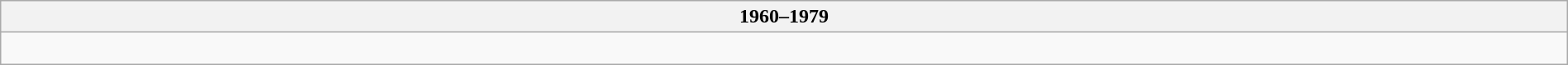<table class="wikitable collapsible collapsed" style="width:100%;">
<tr>
<th>1960–1979</th>
</tr>
<tr>
<td><br></td>
</tr>
</table>
